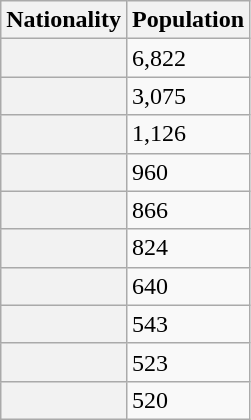<table class="wikitable floatright plainrowheaders">
<tr>
<th scope="col">Nationality</th>
<th scope="col">Population</th>
</tr>
<tr>
<th scope="row"></th>
<td>6,822</td>
</tr>
<tr>
<th scope="row"></th>
<td>3,075</td>
</tr>
<tr>
<th scope="row"></th>
<td>1,126</td>
</tr>
<tr>
<th scope="row"></th>
<td>960</td>
</tr>
<tr>
<th scope="row"></th>
<td>866</td>
</tr>
<tr>
<th scope="row"></th>
<td>824</td>
</tr>
<tr>
<th scope="row"></th>
<td>640</td>
</tr>
<tr>
<th scope="row"></th>
<td>543</td>
</tr>
<tr>
<th scope="row"></th>
<td>523</td>
</tr>
<tr>
<th scope="row"></th>
<td>520</td>
</tr>
</table>
